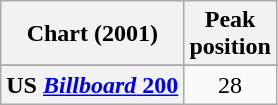<table class="wikitable sortable plainrowheaders" style="text-align:center">
<tr>
<th scope="col">Chart (2001)</th>
<th scope="col">Peak<br>position</th>
</tr>
<tr>
</tr>
<tr>
</tr>
<tr>
<th scope="row">US <a href='#'><em>Billboard</em> 200</a></th>
<td>28</td>
</tr>
</table>
